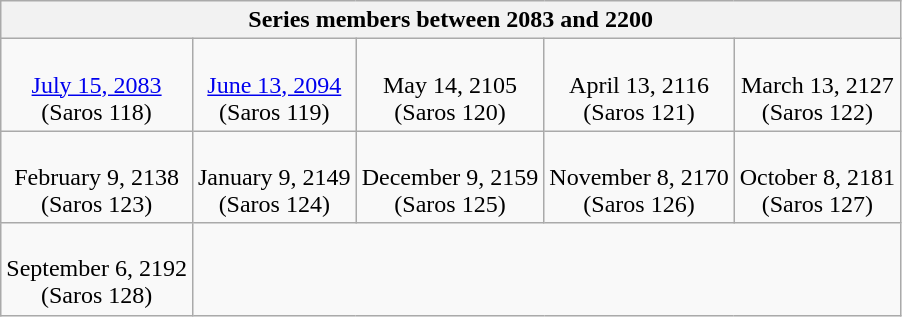<table class="wikitable mw-collapsible mw-collapsed">
<tr>
<th colspan=5>Series members between 2083 and 2200</th>
</tr>
<tr style="text-align:center;">
<td><br><a href='#'>July 15, 2083</a><br>(Saros 118)</td>
<td><br><a href='#'>June 13, 2094</a><br>(Saros 119)</td>
<td><br>May 14, 2105<br>(Saros 120)</td>
<td><br>April 13, 2116<br>(Saros 121)</td>
<td><br>March 13, 2127<br>(Saros 122)</td>
</tr>
<tr style="text-align:center;">
<td><br>February 9, 2138<br>(Saros 123)</td>
<td><br>January 9, 2149<br>(Saros 124)</td>
<td><br>December 9, 2159<br>(Saros 125)</td>
<td><br>November 8, 2170<br>(Saros 126)</td>
<td><br>October 8, 2181<br>(Saros 127)</td>
</tr>
<tr style="text-align:center;">
<td><br>September 6, 2192<br>(Saros 128)</td>
</tr>
</table>
